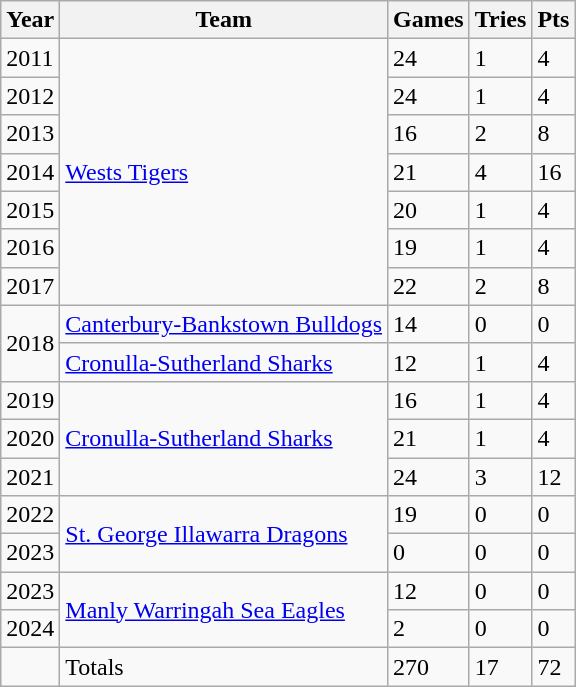<table class="wikitable">
<tr>
<th>Year</th>
<th>Team</th>
<th>Games</th>
<th>Tries</th>
<th>Pts</th>
</tr>
<tr>
<td>2011</td>
<td rowspan="7"> <a href='#'>Wests Tigers</a></td>
<td>24</td>
<td>1</td>
<td>4</td>
</tr>
<tr>
<td>2012</td>
<td>24</td>
<td>1</td>
<td>4</td>
</tr>
<tr>
<td>2013</td>
<td>16</td>
<td>2</td>
<td>8</td>
</tr>
<tr>
<td>2014</td>
<td>21</td>
<td>4</td>
<td>16</td>
</tr>
<tr>
<td>2015</td>
<td>20</td>
<td>1</td>
<td>4</td>
</tr>
<tr>
<td>2016</td>
<td>19</td>
<td>1</td>
<td>4</td>
</tr>
<tr>
<td>2017</td>
<td>22</td>
<td>2</td>
<td>8</td>
</tr>
<tr>
<td rowspan="2">2018</td>
<td> <a href='#'>Canterbury-Bankstown Bulldogs</a></td>
<td>14</td>
<td>0</td>
<td>0</td>
</tr>
<tr>
<td> <a href='#'>Cronulla-Sutherland Sharks</a></td>
<td>12</td>
<td>1</td>
<td>4</td>
</tr>
<tr>
<td>2019</td>
<td rowspan="3"> <a href='#'>Cronulla-Sutherland Sharks</a></td>
<td>16</td>
<td>1</td>
<td>4</td>
</tr>
<tr>
<td>2020</td>
<td>21</td>
<td>1</td>
<td>4</td>
</tr>
<tr>
<td>2021</td>
<td>24</td>
<td>3</td>
<td>12</td>
</tr>
<tr>
<td>2022</td>
<td rowspan="2"> <a href='#'>St. George Illawarra Dragons</a></td>
<td>19</td>
<td>0</td>
<td>0</td>
</tr>
<tr>
<td>2023</td>
<td>0</td>
<td>0</td>
<td>0</td>
</tr>
<tr>
<td>2023</td>
<td rowspan="2"> <a href='#'>Manly Warringah Sea Eagles</a></td>
<td>12</td>
<td>0</td>
<td>0</td>
</tr>
<tr>
<td>2024</td>
<td>2</td>
<td>0</td>
<td>0</td>
</tr>
<tr>
<td></td>
<td>Totals</td>
<td>270</td>
<td>17</td>
<td>72</td>
</tr>
</table>
